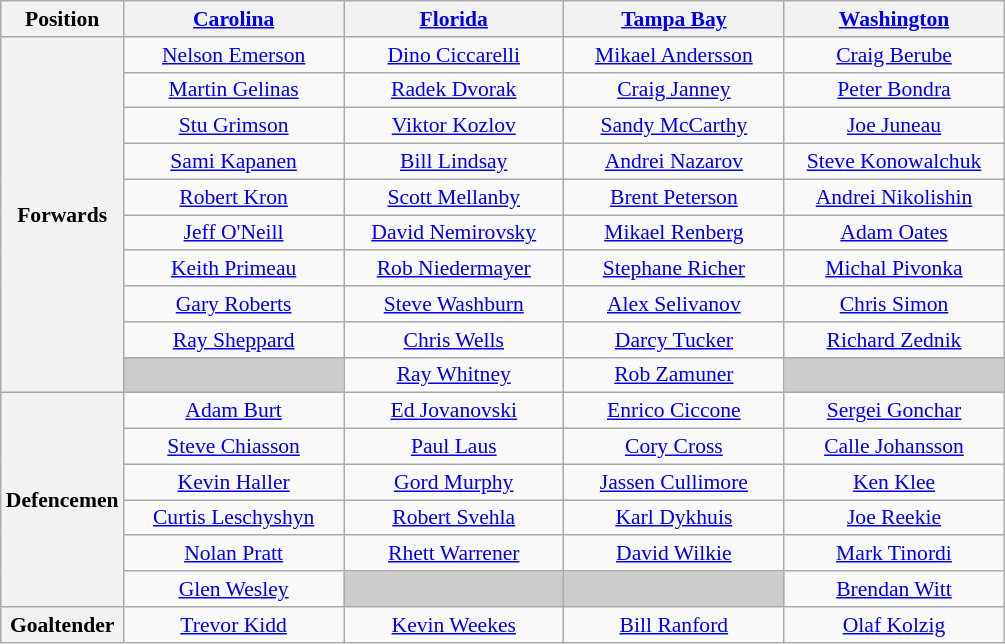<table class="wikitable" style="font-size:90%;text-align:center;">
<tr>
<th scope=col>Position</th>
<th scope=col width="140"><a href='#'>Carolina</a></th>
<th scope=col width="140"><a href='#'>Florida</a></th>
<th scope=col width="140"><a href='#'>Tampa Bay</a></th>
<th scope=col width="140"><a href='#'>Washington</a></th>
</tr>
<tr>
<th scope="row" rowspan="10">Forwards</th>
<td><a href='#'>Nelson Emerson</a></td>
<td><a href='#'>Dino Ciccarelli</a></td>
<td><a href='#'>Mikael Andersson</a></td>
<td><a href='#'>Craig Berube</a></td>
</tr>
<tr>
<td><a href='#'>Martin Gelinas</a></td>
<td><a href='#'>Radek Dvorak</a></td>
<td><a href='#'>Craig Janney</a></td>
<td><a href='#'>Peter Bondra</a></td>
</tr>
<tr>
<td><a href='#'>Stu Grimson</a></td>
<td><a href='#'>Viktor Kozlov</a></td>
<td><a href='#'>Sandy McCarthy</a></td>
<td><a href='#'>Joe Juneau</a></td>
</tr>
<tr>
<td><a href='#'>Sami Kapanen</a></td>
<td><a href='#'>Bill Lindsay</a></td>
<td><a href='#'>Andrei Nazarov</a></td>
<td><a href='#'>Steve Konowalchuk</a></td>
</tr>
<tr>
<td><a href='#'>Robert Kron</a></td>
<td><a href='#'>Scott Mellanby</a></td>
<td><a href='#'>Brent Peterson</a></td>
<td><a href='#'>Andrei Nikolishin</a></td>
</tr>
<tr>
<td><a href='#'>Jeff O'Neill</a></td>
<td><a href='#'>David Nemirovsky</a></td>
<td><a href='#'>Mikael Renberg</a></td>
<td><a href='#'>Adam Oates</a></td>
</tr>
<tr>
<td><a href='#'>Keith Primeau</a></td>
<td><a href='#'>Rob Niedermayer</a></td>
<td><a href='#'>Stephane Richer</a></td>
<td><a href='#'>Michal Pivonka</a></td>
</tr>
<tr>
<td><a href='#'>Gary Roberts</a></td>
<td><a href='#'>Steve Washburn</a></td>
<td><a href='#'>Alex Selivanov</a></td>
<td><a href='#'>Chris Simon</a></td>
</tr>
<tr>
<td><a href='#'>Ray Sheppard</a></td>
<td><a href='#'>Chris Wells</a></td>
<td><a href='#'>Darcy Tucker</a></td>
<td><a href='#'>Richard Zednik</a></td>
</tr>
<tr>
<td style="background-color:#CCCCCC"></td>
<td><a href='#'>Ray Whitney</a></td>
<td><a href='#'>Rob Zamuner</a></td>
<td style="background-color:#CCCCCC"></td>
</tr>
<tr>
<th scope="row" rowspan="6">Defencemen</th>
<td><a href='#'>Adam Burt</a></td>
<td><a href='#'>Ed Jovanovski</a></td>
<td><a href='#'>Enrico Ciccone</a></td>
<td><a href='#'>Sergei Gonchar</a></td>
</tr>
<tr>
<td><a href='#'>Steve Chiasson</a></td>
<td><a href='#'>Paul Laus</a></td>
<td><a href='#'>Cory Cross</a></td>
<td><a href='#'>Calle Johansson</a></td>
</tr>
<tr>
<td><a href='#'>Kevin Haller</a></td>
<td><a href='#'>Gord Murphy</a></td>
<td><a href='#'>Jassen Cullimore</a></td>
<td><a href='#'>Ken Klee</a></td>
</tr>
<tr>
<td><a href='#'>Curtis Leschyshyn</a></td>
<td><a href='#'>Robert Svehla</a></td>
<td><a href='#'>Karl Dykhuis</a></td>
<td><a href='#'>Joe Reekie</a></td>
</tr>
<tr>
<td><a href='#'>Nolan Pratt</a></td>
<td><a href='#'>Rhett Warrener</a></td>
<td><a href='#'>David Wilkie</a></td>
<td><a href='#'>Mark Tinordi</a></td>
</tr>
<tr>
<td><a href='#'>Glen Wesley</a></td>
<td style="background-color:#CCCCCC"></td>
<td style="background-color:#CCCCCC"></td>
<td><a href='#'>Brendan Witt</a></td>
</tr>
<tr>
<th scope="row">Goaltender</th>
<td><a href='#'>Trevor Kidd</a></td>
<td><a href='#'>Kevin Weekes</a></td>
<td><a href='#'>Bill Ranford</a></td>
<td><a href='#'>Olaf Kolzig</a></td>
</tr>
</table>
